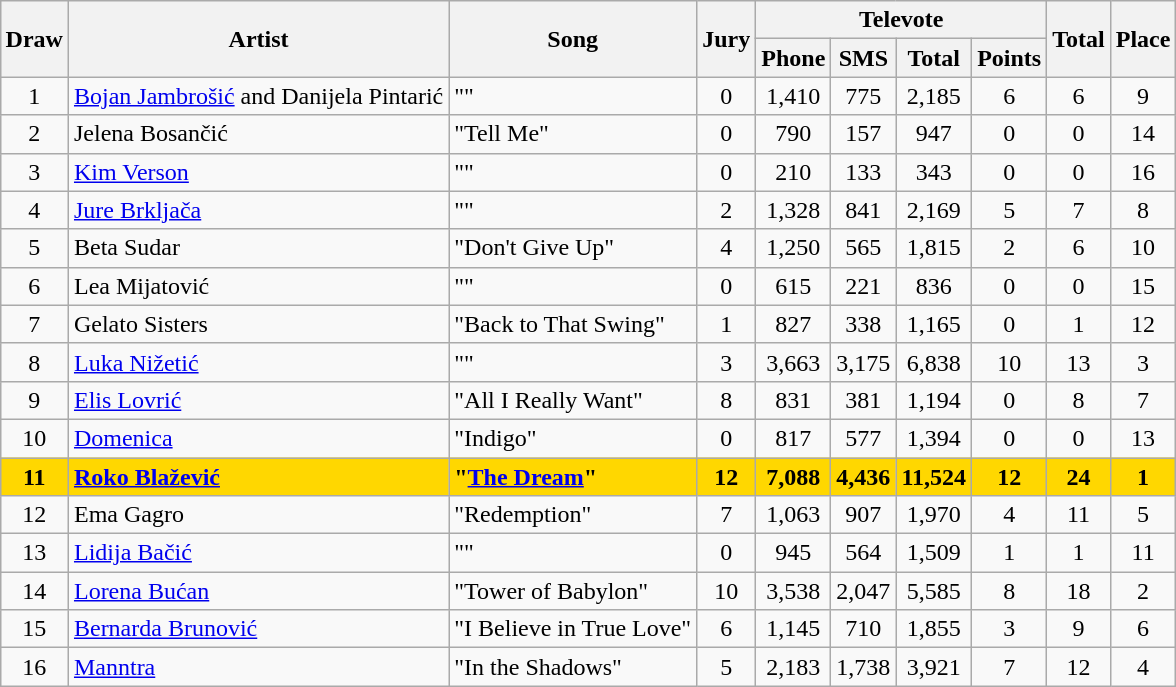<table class="sortable wikitable" style="margin: 1em auto 1em auto; text-align:center;">
<tr>
<th rowspan="2">Draw</th>
<th rowspan="2">Artist</th>
<th rowspan="2">Song</th>
<th rowspan="2">Jury</th>
<th colspan="4">Televote</th>
<th rowspan="2">Total</th>
<th rowspan="2">Place</th>
</tr>
<tr>
<th>Phone</th>
<th>SMS</th>
<th>Total</th>
<th>Points</th>
</tr>
<tr>
<td>1</td>
<td align="left"><a href='#'>Bojan Jambrošić</a> and Danijela Pintarić</td>
<td align="left">""</td>
<td>0</td>
<td>1,410</td>
<td>775</td>
<td>2,185</td>
<td>6</td>
<td>6</td>
<td>9</td>
</tr>
<tr>
<td>2</td>
<td align="left">Jelena Bosančić</td>
<td align="left">"Tell Me"</td>
<td>0</td>
<td>790</td>
<td>157</td>
<td>947</td>
<td>0</td>
<td>0</td>
<td>14</td>
</tr>
<tr>
<td>3</td>
<td align="left"><a href='#'>Kim Verson</a></td>
<td align="left">""</td>
<td>0</td>
<td>210</td>
<td>133</td>
<td>343</td>
<td>0</td>
<td>0</td>
<td>16</td>
</tr>
<tr>
<td>4</td>
<td align="left"><a href='#'>Jure Brkljača</a></td>
<td align="left">""</td>
<td>2</td>
<td>1,328</td>
<td>841</td>
<td>2,169</td>
<td>5</td>
<td>7</td>
<td>8</td>
</tr>
<tr>
<td>5</td>
<td align="left">Beta Sudar</td>
<td align="left">"Don't Give Up"</td>
<td>4</td>
<td>1,250</td>
<td>565</td>
<td>1,815</td>
<td>2</td>
<td>6</td>
<td>10</td>
</tr>
<tr>
<td>6</td>
<td align="left">Lea Mijatović</td>
<td align="left">""</td>
<td>0</td>
<td>615</td>
<td>221</td>
<td>836</td>
<td>0</td>
<td>0</td>
<td>15</td>
</tr>
<tr>
<td>7</td>
<td align="left">Gelato Sisters</td>
<td align="left">"Back to That Swing"</td>
<td>1</td>
<td>827</td>
<td>338</td>
<td>1,165</td>
<td>0</td>
<td>1</td>
<td>12</td>
</tr>
<tr>
<td>8</td>
<td align="left"><a href='#'>Luka Nižetić</a></td>
<td align="left">""</td>
<td>3</td>
<td>3,663</td>
<td>3,175</td>
<td>6,838</td>
<td>10</td>
<td>13</td>
<td>3</td>
</tr>
<tr>
<td>9</td>
<td align="left"><a href='#'>Elis Lovrić</a></td>
<td align="left">"All I Really Want"</td>
<td>8</td>
<td>831</td>
<td>381</td>
<td>1,194</td>
<td>0</td>
<td>8</td>
<td>7</td>
</tr>
<tr>
<td>10</td>
<td align="left"><a href='#'>Domenica</a></td>
<td align="left">"Indigo"</td>
<td>0</td>
<td>817</td>
<td>577</td>
<td>1,394</td>
<td>0</td>
<td>0</td>
<td>13</td>
</tr>
<tr style="font-weight:bold; background:gold;">
<td>11</td>
<td align="left"><a href='#'>Roko Blažević</a></td>
<td align="left">"<a href='#'>The Dream</a>"</td>
<td>12</td>
<td>7,088</td>
<td>4,436</td>
<td>11,524</td>
<td>12</td>
<td>24</td>
<td>1</td>
</tr>
<tr>
<td>12</td>
<td align="left">Ema Gagro</td>
<td align="left">"Redemption"</td>
<td>7</td>
<td>1,063</td>
<td>907</td>
<td>1,970</td>
<td>4</td>
<td>11</td>
<td>5</td>
</tr>
<tr>
<td>13</td>
<td align="left"><a href='#'>Lidija Bačić</a></td>
<td align="left">""</td>
<td>0</td>
<td>945</td>
<td>564</td>
<td>1,509</td>
<td>1</td>
<td>1</td>
<td>11</td>
</tr>
<tr>
<td>14</td>
<td align="left"><a href='#'>Lorena Bućan</a></td>
<td align="left">"Tower of Babylon"</td>
<td>10</td>
<td>3,538</td>
<td>2,047</td>
<td>5,585</td>
<td>8</td>
<td>18</td>
<td>2</td>
</tr>
<tr>
<td>15</td>
<td align="left"><a href='#'>Bernarda Brunović</a></td>
<td align="left">"I Believe in True Love"</td>
<td>6</td>
<td>1,145</td>
<td>710</td>
<td>1,855</td>
<td>3</td>
<td>9</td>
<td>6</td>
</tr>
<tr>
<td>16</td>
<td align="left"><a href='#'>Manntra</a></td>
<td align="left">"In the Shadows"</td>
<td>5</td>
<td>2,183</td>
<td>1,738</td>
<td>3,921</td>
<td>7</td>
<td>12</td>
<td>4</td>
</tr>
</table>
